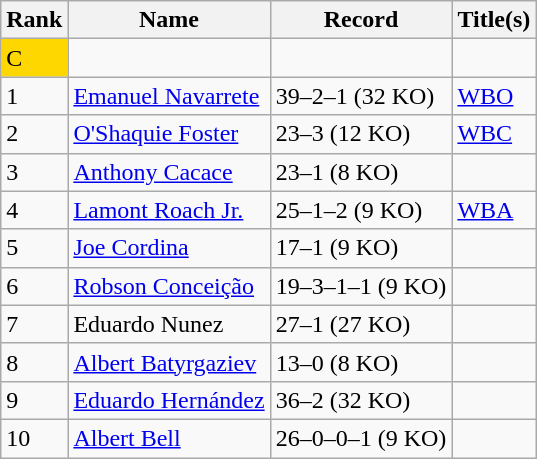<table class="wikitable">
<tr>
<th>Rank</th>
<th>Name</th>
<th>Record</th>
<th>Title(s)</th>
</tr>
<tr>
<td style="background:gold">C</td>
<td></td>
<td></td>
<td></td>
</tr>
<tr>
<td>1</td>
<td><a href='#'>Emanuel Navarrete</a></td>
<td>39–2–1 (32 KO)</td>
<td><a href='#'>WBO</a></td>
</tr>
<tr>
<td>2</td>
<td><a href='#'>O'Shaquie Foster</a></td>
<td>23–3 (12 KO)</td>
<td><a href='#'>WBC</a></td>
</tr>
<tr>
<td>3</td>
<td><a href='#'>Anthony Cacace</a></td>
<td>23–1 (8 KO)</td>
<td></td>
</tr>
<tr>
<td>4</td>
<td><a href='#'>Lamont Roach Jr.</a></td>
<td>25–1–2 (9 KO)</td>
<td><a href='#'>WBA</a></td>
</tr>
<tr>
<td>5</td>
<td><a href='#'>Joe Cordina</a></td>
<td>17–1 (9 KO)</td>
<td></td>
</tr>
<tr>
<td>6</td>
<td><a href='#'>Robson Conceição</a></td>
<td>19–3–1–1 (9 KO)</td>
<td></td>
</tr>
<tr>
<td>7</td>
<td>Eduardo Nunez</td>
<td>27–1 (27 KO)</td>
<td></td>
</tr>
<tr>
<td>8</td>
<td><a href='#'>Albert Batyrgaziev</a></td>
<td>13–0 (8 KO)</td>
<td></td>
</tr>
<tr>
<td>9</td>
<td><a href='#'>Eduardo Hernández</a></td>
<td>36–2 (32 KO)</td>
<td></td>
</tr>
<tr>
<td>10</td>
<td><a href='#'>Albert Bell</a></td>
<td>26–0–0–1 (9 KO)</td>
<td></td>
</tr>
</table>
